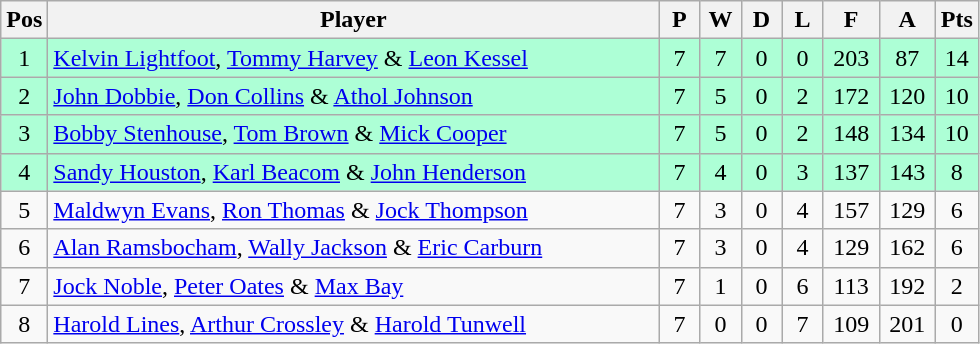<table class="wikitable" style="font-size: 100%">
<tr>
<th width=20>Pos</th>
<th width=400>Player</th>
<th width=20>P</th>
<th width=20>W</th>
<th width=20>D</th>
<th width=20>L</th>
<th width=30>F</th>
<th width=30>A</th>
<th width=20>Pts</th>
</tr>
<tr align=center style="background: #ADFFD6;">
<td>1</td>
<td align="left"> <a href='#'>Kelvin Lightfoot</a>, <a href='#'>Tommy Harvey</a> & <a href='#'>Leon Kessel</a></td>
<td>7</td>
<td>7</td>
<td>0</td>
<td>0</td>
<td>203</td>
<td>87</td>
<td>14</td>
</tr>
<tr align=center style="background: #ADFFD6;">
<td>2</td>
<td align="left"> <a href='#'>John Dobbie</a>, <a href='#'>Don Collins</a> & <a href='#'>Athol Johnson</a></td>
<td>7</td>
<td>5</td>
<td>0</td>
<td>2</td>
<td>172</td>
<td>120</td>
<td>10</td>
</tr>
<tr align=center style="background: #ADFFD6;">
<td>3</td>
<td align="left"> <a href='#'>Bobby Stenhouse</a>, <a href='#'>Tom Brown</a> & <a href='#'>Mick Cooper</a></td>
<td>7</td>
<td>5</td>
<td>0</td>
<td>2</td>
<td>148</td>
<td>134</td>
<td>10</td>
</tr>
<tr align=center style="background: #ADFFD6;">
<td>4</td>
<td align="left"> <a href='#'>Sandy Houston</a>, <a href='#'>Karl Beacom</a> & <a href='#'>John Henderson</a></td>
<td>7</td>
<td>4</td>
<td>0</td>
<td>3</td>
<td>137</td>
<td>143</td>
<td>8</td>
</tr>
<tr align=center>
<td>5</td>
<td align="left"> <a href='#'>Maldwyn Evans</a>, <a href='#'>Ron Thomas</a> & <a href='#'>Jock Thompson</a></td>
<td>7</td>
<td>3</td>
<td>0</td>
<td>4</td>
<td>157</td>
<td>129</td>
<td>6</td>
</tr>
<tr align=center>
<td>6</td>
<td align="left"> <a href='#'>Alan Ramsbocham</a>, <a href='#'>Wally Jackson</a> & <a href='#'>Eric Carburn</a></td>
<td>7</td>
<td>3</td>
<td>0</td>
<td>4</td>
<td>129</td>
<td>162</td>
<td>6</td>
</tr>
<tr align=center>
<td>7</td>
<td align="left"> <a href='#'>Jock Noble</a>, <a href='#'>Peter Oates</a> & <a href='#'>Max Bay</a></td>
<td>7</td>
<td>1</td>
<td>0</td>
<td>6</td>
<td>113</td>
<td>192</td>
<td>2</td>
</tr>
<tr align=center>
<td>8</td>
<td align="left"> <a href='#'>Harold Lines</a>, <a href='#'>Arthur Crossley</a> & <a href='#'>Harold Tunwell</a></td>
<td>7</td>
<td>0</td>
<td>0</td>
<td>7</td>
<td>109</td>
<td>201</td>
<td>0</td>
</tr>
</table>
